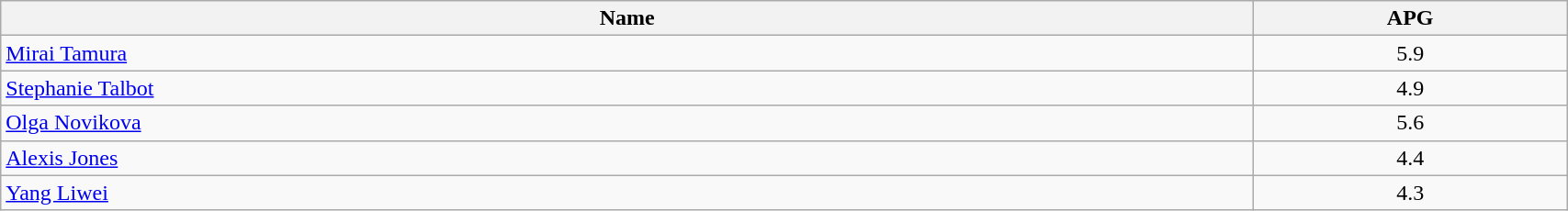<table class=wikitable width="90%">
<tr>
<th width="80%">Name</th>
<th width="20%">APG</th>
</tr>
<tr>
<td> <a href='#'>Mirai Tamura</a></td>
<td align=center>5.9</td>
</tr>
<tr>
<td> <a href='#'>Stephanie Talbot</a></td>
<td align=center>4.9</td>
</tr>
<tr>
<td> <a href='#'>Olga Novikova</a></td>
<td align=center>5.6</td>
</tr>
<tr>
<td> <a href='#'>Alexis Jones</a></td>
<td align=center>4.4</td>
</tr>
<tr>
<td> <a href='#'>Yang Liwei</a></td>
<td align=center>4.3</td>
</tr>
</table>
